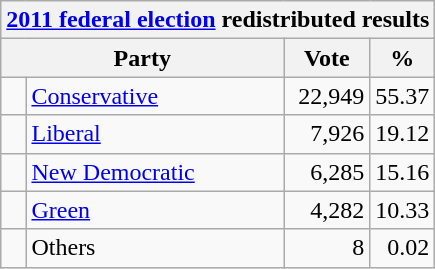<table class="wikitable">
<tr>
<th colspan="4"><a href='#'>2011 federal election</a> redistributed results</th>
</tr>
<tr>
<th bgcolor="#DDDDFF" width="130px" colspan="2">Party</th>
<th bgcolor="#DDDDFF" width="50px">Vote</th>
<th bgcolor="#DDDDFF" width="30px">%</th>
</tr>
<tr>
<td> </td>
<td><a href='#'>Conservative</a></td>
<td align=right>22,949</td>
<td align=right>55.37</td>
</tr>
<tr>
<td> </td>
<td><a href='#'>Liberal</a></td>
<td align=right>7,926</td>
<td align=right>19.12</td>
</tr>
<tr>
<td> </td>
<td><a href='#'>New Democratic</a></td>
<td align=right>6,285</td>
<td align=right>15.16</td>
</tr>
<tr>
<td> </td>
<td><a href='#'>Green</a></td>
<td align=right>4,282</td>
<td align=right>10.33</td>
</tr>
<tr>
<td> </td>
<td>Others</td>
<td align=right>8</td>
<td align=right>0.02</td>
</tr>
</table>
